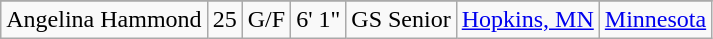<table class="wikitable sortable" style="text-align: center">
<tr align=center>
</tr>
<tr>
<td>Angelina Hammond</td>
<td>25</td>
<td>G/F</td>
<td>6' 1"</td>
<td>GS Senior</td>
<td><a href='#'>Hopkins, MN</a></td>
<td><a href='#'>Minnesota</a></td>
</tr>
</table>
